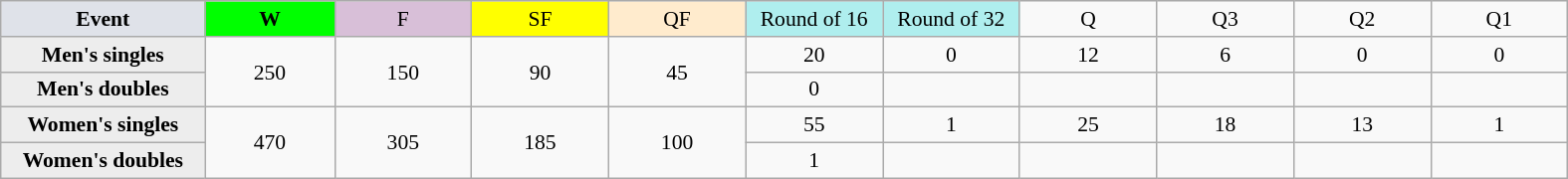<table class=wikitable style=font-size:90%;text-align:center>
<tr>
<td style="width:130px; background:#dfe2e9;"><strong>Event</strong></td>
<td style="width:80px; background:lime;"><strong>W</strong></td>
<td style="width:85px; background:thistle;">F</td>
<td style="width:85px; background:#ff0;">SF</td>
<td style="width:85px; background:#ffebcd;">QF</td>
<td style="width:85px; background:#afeeee;">Round of 16</td>
<td style="width:85px; background:#afeeee;">Round of 32</td>
<td width=85>Q</td>
<td width=85>Q3</td>
<td width=85>Q2</td>
<td width=85>Q1</td>
</tr>
<tr>
<th style="background:#ededed;">Men's singles</th>
<td rowspan=2>250</td>
<td rowspan=2>150</td>
<td rowspan=2>90</td>
<td rowspan=2>45</td>
<td>20</td>
<td>0</td>
<td>12</td>
<td>6</td>
<td>0</td>
<td>0</td>
</tr>
<tr>
<th style="background:#ededed;">Men's doubles</th>
<td>0</td>
<td></td>
<td></td>
<td></td>
<td></td>
<td></td>
</tr>
<tr>
<th style="background:#ededed;">Women's singles</th>
<td rowspan=2>470</td>
<td rowspan=2>305</td>
<td rowspan=2>185</td>
<td rowspan=2>100</td>
<td>55</td>
<td>1</td>
<td>25</td>
<td>18</td>
<td>13</td>
<td>1</td>
</tr>
<tr>
<th style="background:#ededed;">Women's doubles</th>
<td>1</td>
<td></td>
<td></td>
<td></td>
<td></td>
<td></td>
</tr>
</table>
